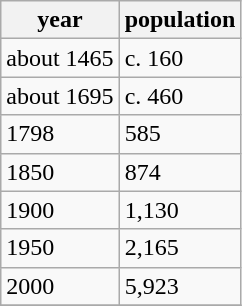<table class="wikitable">
<tr>
<th>year</th>
<th>population</th>
</tr>
<tr>
<td>about 1465</td>
<td>c. 160</td>
</tr>
<tr>
<td>about 1695</td>
<td>c. 460</td>
</tr>
<tr>
<td>1798</td>
<td>585</td>
</tr>
<tr>
<td>1850</td>
<td>874</td>
</tr>
<tr>
<td>1900</td>
<td>1,130</td>
</tr>
<tr>
<td>1950</td>
<td>2,165</td>
</tr>
<tr>
<td>2000</td>
<td>5,923</td>
</tr>
<tr>
</tr>
</table>
